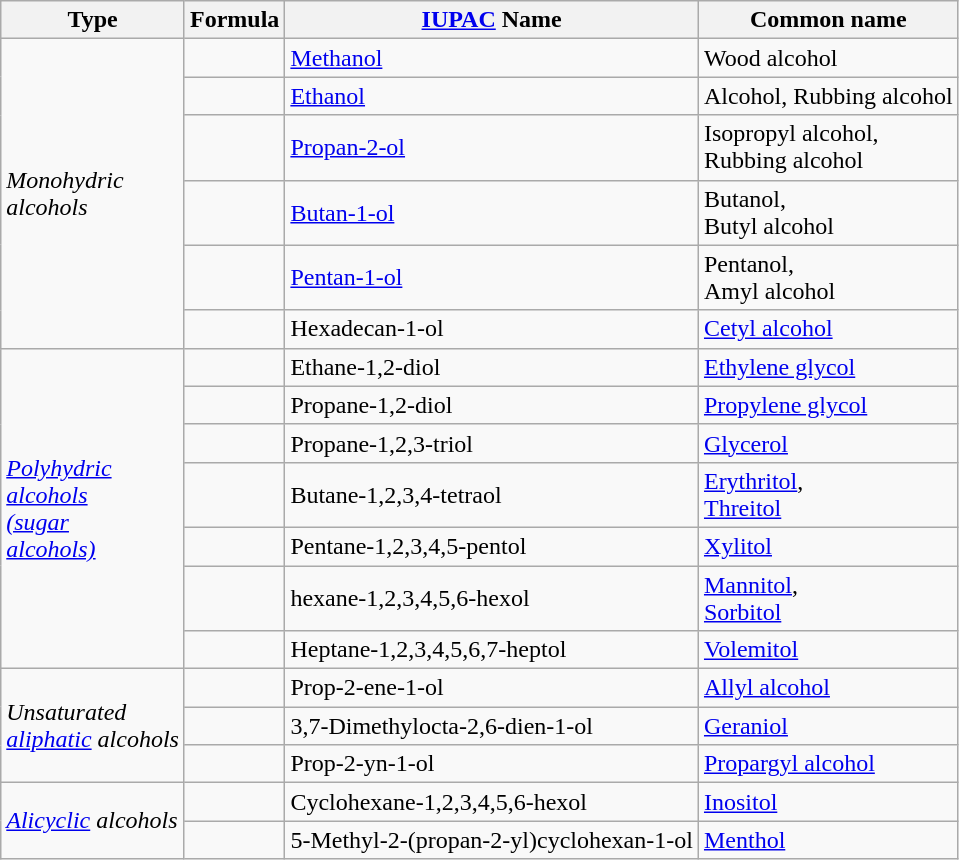<table class="wikitable">
<tr>
<th>Type</th>
<th>Formula</th>
<th><a href='#'>IUPAC</a> Name</th>
<th>Common name</th>
</tr>
<tr>
<td rowspan="6"><em>Monohydric<br>alcohols</em></td>
<td></td>
<td><a href='#'>Methanol</a></td>
<td>Wood alcohol</td>
</tr>
<tr>
<td></td>
<td><a href='#'>Ethanol</a></td>
<td>Alcohol, Rubbing alcohol</td>
</tr>
<tr>
<td></td>
<td><a href='#'>Propan-2-ol</a></td>
<td>Isopropyl alcohol,<br>Rubbing alcohol</td>
</tr>
<tr>
<td></td>
<td><a href='#'>Butan-1-ol</a></td>
<td>Butanol,<br>Butyl alcohol</td>
</tr>
<tr>
<td></td>
<td><a href='#'>Pentan-1-ol</a></td>
<td>Pentanol,<br>Amyl alcohol</td>
</tr>
<tr>
<td></td>
<td>Hexadecan-1-ol</td>
<td><a href='#'>Cetyl alcohol</a></td>
</tr>
<tr>
<td rowspan="7"><a href='#'><em>Polyhydric<br>alcohols<br>(sugar<br>alcohols)</em></a></td>
<td></td>
<td>Ethane-1,2-diol</td>
<td><a href='#'>Ethylene glycol</a></td>
</tr>
<tr>
<td></td>
<td>Propane-1,2-diol</td>
<td><a href='#'>Propylene glycol</a></td>
</tr>
<tr>
<td></td>
<td>Propane-1,2,3-triol</td>
<td><a href='#'>Glycerol</a></td>
</tr>
<tr>
<td></td>
<td>Butane-1,2,3,4-tetraol</td>
<td><a href='#'>Erythritol</a>,<br><a href='#'>Threitol</a></td>
</tr>
<tr>
<td></td>
<td>Pentane-1,2,3,4,5-pentol</td>
<td><a href='#'>Xylitol</a></td>
</tr>
<tr>
<td></td>
<td>hexane-1,2,3,4,5,6-hexol</td>
<td><a href='#'>Mannitol</a>,<br><a href='#'>Sorbitol</a></td>
</tr>
<tr>
<td></td>
<td>Heptane-1,2,3,4,5,6,7-heptol</td>
<td><a href='#'>Volemitol</a></td>
</tr>
<tr>
<td rowspan="3"><em>Unsaturated<br><a href='#'>aliphatic</a> alcohols</em></td>
<td></td>
<td>Prop-2-ene-1-ol</td>
<td><a href='#'>Allyl alcohol</a></td>
</tr>
<tr>
<td></td>
<td>3,7-Dimethylocta-2,6-dien-1-ol</td>
<td><a href='#'>Geraniol</a></td>
</tr>
<tr>
<td></td>
<td>Prop-2-yn-1-ol</td>
<td><a href='#'>Propargyl alcohol</a></td>
</tr>
<tr>
<td rowspan="2"><em><a href='#'>Alicyclic</a> alcohols</em></td>
<td></td>
<td>Cyclohexane-1,2,3,4,5,6-hexol</td>
<td><a href='#'>Inositol</a></td>
</tr>
<tr>
<td></td>
<td>5-Methyl-2-(propan-2-yl)cyclohexan-1-ol</td>
<td><a href='#'>Menthol</a></td>
</tr>
</table>
